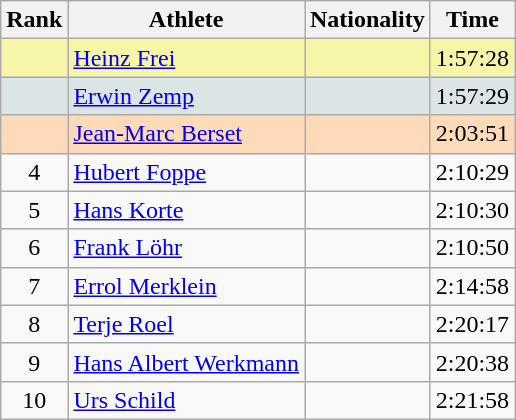<table class="wikitable sortable">
<tr>
<th>Rank</th>
<th>Athlete</th>
<th>Nationality</th>
<th>Time</th>
</tr>
<tr bgcolor=#F7F6A8>
<td align=center></td>
<td><a href='#'>Heinz Frei</a></td>
<td></td>
<td>1:57:28</td>
</tr>
<tr bgcolor=#DCE5E5>
<td align=center></td>
<td><a href='#'>Erwin Zemp</a></td>
<td></td>
<td>1:57:29</td>
</tr>
<tr bgcolor=#FFDAB9>
<td align=center></td>
<td><a href='#'>Jean-Marc Berset</a></td>
<td></td>
<td>2:03:51</td>
</tr>
<tr>
<td align=center>4</td>
<td><a href='#'>Hubert Foppe</a></td>
<td></td>
<td>2:10:29</td>
</tr>
<tr>
<td align=center>5</td>
<td><a href='#'>Hans Korte</a></td>
<td></td>
<td>2:10:30</td>
</tr>
<tr>
<td align=center>6</td>
<td><a href='#'>Frank Löhr</a></td>
<td></td>
<td>2:10:50</td>
</tr>
<tr>
<td align=center>7</td>
<td><a href='#'>Errol Merklein</a></td>
<td></td>
<td>2:14:58</td>
</tr>
<tr>
<td align=center>8</td>
<td><a href='#'>Terje Roel</a></td>
<td></td>
<td>2:20:17</td>
</tr>
<tr>
<td align=center>9</td>
<td><a href='#'>Hans Albert Werkmann</a></td>
<td></td>
<td>2:20:38</td>
</tr>
<tr>
<td align=center>10</td>
<td><a href='#'>Urs Schild</a></td>
<td></td>
<td>2:21:58</td>
</tr>
</table>
